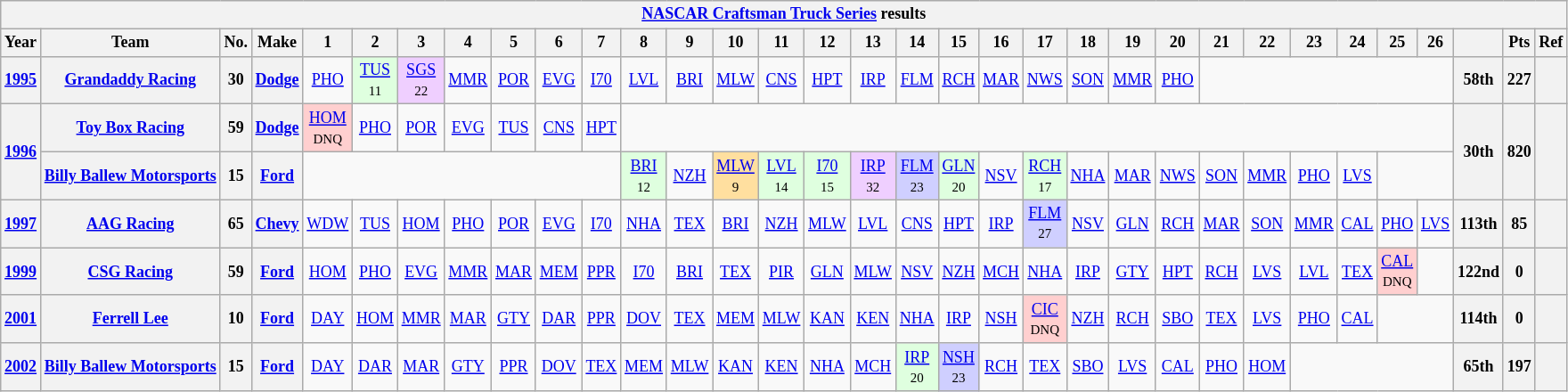<table class="wikitable" style="text-align:center; font-size:75%">
<tr>
<th colspan=45><a href='#'>NASCAR Craftsman Truck Series</a> results</th>
</tr>
<tr>
<th>Year</th>
<th>Team</th>
<th>No.</th>
<th>Make</th>
<th>1</th>
<th>2</th>
<th>3</th>
<th>4</th>
<th>5</th>
<th>6</th>
<th>7</th>
<th>8</th>
<th>9</th>
<th>10</th>
<th>11</th>
<th>12</th>
<th>13</th>
<th>14</th>
<th>15</th>
<th>16</th>
<th>17</th>
<th>18</th>
<th>19</th>
<th>20</th>
<th>21</th>
<th>22</th>
<th>23</th>
<th>24</th>
<th>25</th>
<th>26</th>
<th></th>
<th>Pts</th>
<th>Ref</th>
</tr>
<tr>
<th><a href='#'>1995</a></th>
<th><a href='#'>Grandaddy Racing</a></th>
<th>30</th>
<th><a href='#'>Dodge</a></th>
<td><a href='#'>PHO</a></td>
<td style="background:#DFFFDF;"><a href='#'>TUS</a><br><small>11</small></td>
<td style="background:#EFCFFF;"><a href='#'>SGS</a><br><small>22</small></td>
<td><a href='#'>MMR</a></td>
<td><a href='#'>POR</a></td>
<td><a href='#'>EVG</a></td>
<td><a href='#'>I70</a></td>
<td><a href='#'>LVL</a></td>
<td><a href='#'>BRI</a></td>
<td><a href='#'>MLW</a></td>
<td><a href='#'>CNS</a></td>
<td><a href='#'>HPT</a></td>
<td><a href='#'>IRP</a></td>
<td><a href='#'>FLM</a></td>
<td><a href='#'>RCH</a></td>
<td><a href='#'>MAR</a></td>
<td><a href='#'>NWS</a></td>
<td><a href='#'>SON</a></td>
<td><a href='#'>MMR</a></td>
<td><a href='#'>PHO</a></td>
<td colspan=6></td>
<th>58th</th>
<th>227</th>
<th></th>
</tr>
<tr>
<th rowspan=2><a href='#'>1996</a></th>
<th><a href='#'>Toy Box Racing</a></th>
<th>59</th>
<th><a href='#'>Dodge</a></th>
<td style="background:#FFCFCF;"><a href='#'>HOM</a><br><small>DNQ</small></td>
<td><a href='#'>PHO</a></td>
<td><a href='#'>POR</a></td>
<td><a href='#'>EVG</a></td>
<td><a href='#'>TUS</a></td>
<td><a href='#'>CNS</a></td>
<td><a href='#'>HPT</a></td>
<td colspan=19></td>
<th rowspan=2>30th</th>
<th rowspan=2>820</th>
<th rowspan=2></th>
</tr>
<tr>
<th><a href='#'>Billy Ballew Motorsports</a></th>
<th>15</th>
<th><a href='#'>Ford</a></th>
<td colspan=7></td>
<td style="background:#DFFFDF;"><a href='#'>BRI</a><br><small>12</small></td>
<td><a href='#'>NZH</a></td>
<td style="background:#FFDF9F;"><a href='#'>MLW</a><br><small>9</small></td>
<td style="background:#DFFFDF;"><a href='#'>LVL</a><br><small>14</small></td>
<td style="background:#DFFFDF;"><a href='#'>I70</a><br><small>15</small></td>
<td style="background:#EFCFFF;"><a href='#'>IRP</a><br><small>32</small></td>
<td style="background:#CFCFFF;"><a href='#'>FLM</a><br><small>23</small></td>
<td style="background:#DFFFDF;"><a href='#'>GLN</a><br><small>20</small></td>
<td><a href='#'>NSV</a></td>
<td style="background:#DFFFDF;"><a href='#'>RCH</a><br><small>17</small></td>
<td><a href='#'>NHA</a></td>
<td><a href='#'>MAR</a></td>
<td><a href='#'>NWS</a></td>
<td><a href='#'>SON</a></td>
<td><a href='#'>MMR</a></td>
<td><a href='#'>PHO</a></td>
<td><a href='#'>LVS</a></td>
<td colspan=2></td>
</tr>
<tr>
<th><a href='#'>1997</a></th>
<th><a href='#'>AAG Racing</a></th>
<th>65</th>
<th><a href='#'>Chevy</a></th>
<td><a href='#'>WDW</a></td>
<td><a href='#'>TUS</a></td>
<td><a href='#'>HOM</a></td>
<td><a href='#'>PHO</a></td>
<td><a href='#'>POR</a></td>
<td><a href='#'>EVG</a></td>
<td><a href='#'>I70</a></td>
<td><a href='#'>NHA</a></td>
<td><a href='#'>TEX</a></td>
<td><a href='#'>BRI</a></td>
<td><a href='#'>NZH</a></td>
<td><a href='#'>MLW</a></td>
<td><a href='#'>LVL</a></td>
<td><a href='#'>CNS</a></td>
<td><a href='#'>HPT</a></td>
<td><a href='#'>IRP</a></td>
<td style="background:#CFCFFF;"><a href='#'>FLM</a><br><small>27</small></td>
<td><a href='#'>NSV</a></td>
<td><a href='#'>GLN</a></td>
<td><a href='#'>RCH</a></td>
<td><a href='#'>MAR</a></td>
<td><a href='#'>SON</a></td>
<td><a href='#'>MMR</a></td>
<td><a href='#'>CAL</a></td>
<td><a href='#'>PHO</a></td>
<td><a href='#'>LVS</a></td>
<th>113th</th>
<th>85</th>
<th></th>
</tr>
<tr>
<th><a href='#'>1999</a></th>
<th><a href='#'>CSG Racing</a></th>
<th>59</th>
<th><a href='#'>Ford</a></th>
<td><a href='#'>HOM</a></td>
<td><a href='#'>PHO</a></td>
<td><a href='#'>EVG</a></td>
<td><a href='#'>MMR</a></td>
<td><a href='#'>MAR</a></td>
<td><a href='#'>MEM</a></td>
<td><a href='#'>PPR</a></td>
<td><a href='#'>I70</a></td>
<td><a href='#'>BRI</a></td>
<td><a href='#'>TEX</a></td>
<td><a href='#'>PIR</a></td>
<td><a href='#'>GLN</a></td>
<td><a href='#'>MLW</a></td>
<td><a href='#'>NSV</a></td>
<td><a href='#'>NZH</a></td>
<td><a href='#'>MCH</a></td>
<td><a href='#'>NHA</a></td>
<td><a href='#'>IRP</a></td>
<td><a href='#'>GTY</a></td>
<td><a href='#'>HPT</a></td>
<td><a href='#'>RCH</a></td>
<td><a href='#'>LVS</a></td>
<td><a href='#'>LVL</a></td>
<td><a href='#'>TEX</a></td>
<td style="background:#FFCFCF;"><a href='#'>CAL</a><br><small>DNQ</small></td>
<td></td>
<th>122nd</th>
<th>0</th>
<th></th>
</tr>
<tr>
<th><a href='#'>2001</a></th>
<th><a href='#'>Ferrell Lee</a></th>
<th>10</th>
<th><a href='#'>Ford</a></th>
<td><a href='#'>DAY</a></td>
<td><a href='#'>HOM</a></td>
<td><a href='#'>MMR</a></td>
<td><a href='#'>MAR</a></td>
<td><a href='#'>GTY</a></td>
<td><a href='#'>DAR</a></td>
<td><a href='#'>PPR</a></td>
<td><a href='#'>DOV</a></td>
<td><a href='#'>TEX</a></td>
<td><a href='#'>MEM</a></td>
<td><a href='#'>MLW</a></td>
<td><a href='#'>KAN</a></td>
<td><a href='#'>KEN</a></td>
<td><a href='#'>NHA</a></td>
<td><a href='#'>IRP</a></td>
<td><a href='#'>NSH</a></td>
<td style="background:#FFCFCF;"><a href='#'>CIC</a><br><small>DNQ</small></td>
<td><a href='#'>NZH</a></td>
<td><a href='#'>RCH</a></td>
<td><a href='#'>SBO</a></td>
<td><a href='#'>TEX</a></td>
<td><a href='#'>LVS</a></td>
<td><a href='#'>PHO</a></td>
<td><a href='#'>CAL</a></td>
<td colspan=2></td>
<th>114th</th>
<th>0</th>
<th></th>
</tr>
<tr>
<th><a href='#'>2002</a></th>
<th><a href='#'>Billy Ballew Motorsports</a></th>
<th>15</th>
<th><a href='#'>Ford</a></th>
<td><a href='#'>DAY</a></td>
<td><a href='#'>DAR</a></td>
<td><a href='#'>MAR</a></td>
<td><a href='#'>GTY</a></td>
<td><a href='#'>PPR</a></td>
<td><a href='#'>DOV</a></td>
<td><a href='#'>TEX</a></td>
<td><a href='#'>MEM</a></td>
<td><a href='#'>MLW</a></td>
<td><a href='#'>KAN</a></td>
<td><a href='#'>KEN</a></td>
<td><a href='#'>NHA</a></td>
<td><a href='#'>MCH</a></td>
<td style="background:#DFFFDF;"><a href='#'>IRP</a><br><small>20</small></td>
<td style="background:#CFCFFF;"><a href='#'>NSH</a><br><small>23</small></td>
<td><a href='#'>RCH</a></td>
<td><a href='#'>TEX</a></td>
<td><a href='#'>SBO</a></td>
<td><a href='#'>LVS</a></td>
<td><a href='#'>CAL</a></td>
<td><a href='#'>PHO</a></td>
<td><a href='#'>HOM</a></td>
<td colspan=4></td>
<th>65th</th>
<th>197</th>
<th></th>
</tr>
</table>
